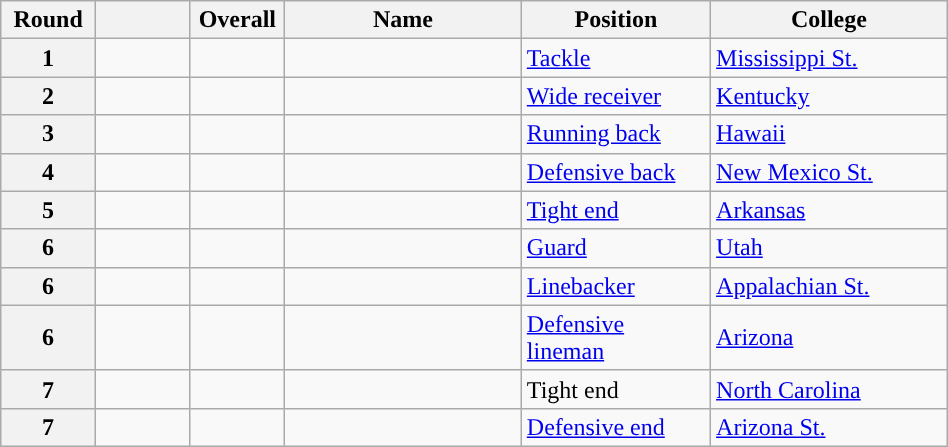<table class="wikitable sortable" style="width: 50%;">
<tr>
<th scope="col" style="width: 10%;">Round</th>
<th scope="col" style="width: 10%;"></th>
<th scope="col" style="width: 10%;">Overall</th>
<th scope="col" style="width: 25%;">Name</th>
<th scope="col" style="width: 20%;">Position</th>
<th scope="col" style="width: 25%;">College</th>
</tr>
<tr>
<th scope="row">1</th>
<td></td>
<td></td>
<td></td>
<td><a href='#'>Tackle</a></td>
<td><a href='#'>Mississippi St.</a></td>
</tr>
<tr>
<th scope="row">2</th>
<td></td>
<td></td>
<td></td>
<td><a href='#'>Wide receiver</a></td>
<td><a href='#'>Kentucky</a></td>
</tr>
<tr>
<th scope="row">3</th>
<td></td>
<td></td>
<td></td>
<td><a href='#'>Running back</a></td>
<td><a href='#'>Hawaii</a></td>
</tr>
<tr>
<th scope="row">4</th>
<td></td>
<td></td>
<td></td>
<td><a href='#'>Defensive back</a></td>
<td><a href='#'>New Mexico St.</a></td>
</tr>
<tr>
<th scope="row">5</th>
<td></td>
<td></td>
<td></td>
<td><a href='#'>Tight end</a></td>
<td><a href='#'>Arkansas</a></td>
</tr>
<tr>
<th scope="row">6</th>
<td></td>
<td></td>
<td></td>
<td><a href='#'>Guard</a></td>
<td><a href='#'>Utah</a></td>
</tr>
<tr>
<th scope="row">6</th>
<td></td>
<td></td>
<td></td>
<td><a href='#'>Linebacker</a></td>
<td><a href='#'>Appalachian St.</a></td>
</tr>
<tr>
<th scope="row">6</th>
<td></td>
<td></td>
<td></td>
<td><a href='#'>Defensive lineman</a></td>
<td><a href='#'>Arizona</a></td>
</tr>
<tr>
<th scope="row">7</th>
<td></td>
<td></td>
<td></td>
<td>Tight end</td>
<td><a href='#'>North Carolina</a></td>
</tr>
<tr>
<th scope="row">7</th>
<td></td>
<td></td>
<td></td>
<td><a href='#'>Defensive end</a></td>
<td><a href='#'>Arizona St.</a></td>
</tr>
</table>
